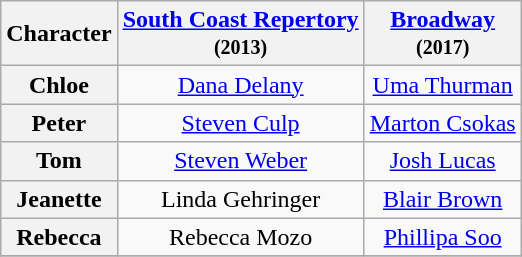<table class="wikitable" style="width:1000;">
<tr>
<th>Character</th>
<th><a href='#'>South Coast Repertory</a><br><small>(2013)</small></th>
<th><a href='#'>Broadway</a><br><small>(2017)</small></th>
</tr>
<tr>
<th>Chloe</th>
<td colspan='1' align=center><a href='#'>Dana Delany</a></td>
<td colspan='1' align=center><a href='#'>Uma Thurman</a></td>
</tr>
<tr>
<th>Peter</th>
<td colspan='1' align=center><a href='#'>Steven Culp</a></td>
<td colspan='1' align=center><a href='#'>Marton Csokas</a></td>
</tr>
<tr>
<th>Tom</th>
<td colspan='1' align=center><a href='#'>Steven Weber</a></td>
<td colspan='1' align=center><a href='#'>Josh Lucas</a></td>
</tr>
<tr>
<th>Jeanette</th>
<td colspan='1' align=center>Linda Gehringer</td>
<td colspan='1' align=center><a href='#'>Blair Brown</a></td>
</tr>
<tr>
<th>Rebecca</th>
<td colspan='1' align=center>Rebecca Mozo</td>
<td colspan='1' align=center><a href='#'>Phillipa Soo</a></td>
</tr>
<tr>
</tr>
</table>
